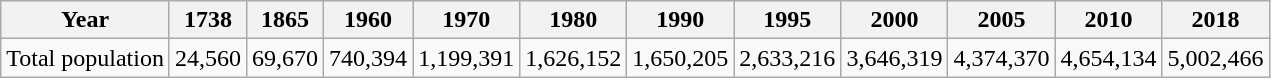<table class="wikitable">
<tr>
<th>Year</th>
<th>1738</th>
<th>1865</th>
<th>1960</th>
<th>1970</th>
<th>1980</th>
<th>1990</th>
<th>1995</th>
<th>2000</th>
<th>2005</th>
<th>2010</th>
<th>2018</th>
</tr>
<tr ---->
<td>Total population</td>
<td>24,560</td>
<td>69,670</td>
<td>740,394</td>
<td>1,199,391</td>
<td>1,626,152</td>
<td>1,650,205</td>
<td>2,633,216</td>
<td>3,646,319</td>
<td>4,374,370</td>
<td>4,654,134</td>
<td>5,002,466</td>
</tr>
</table>
